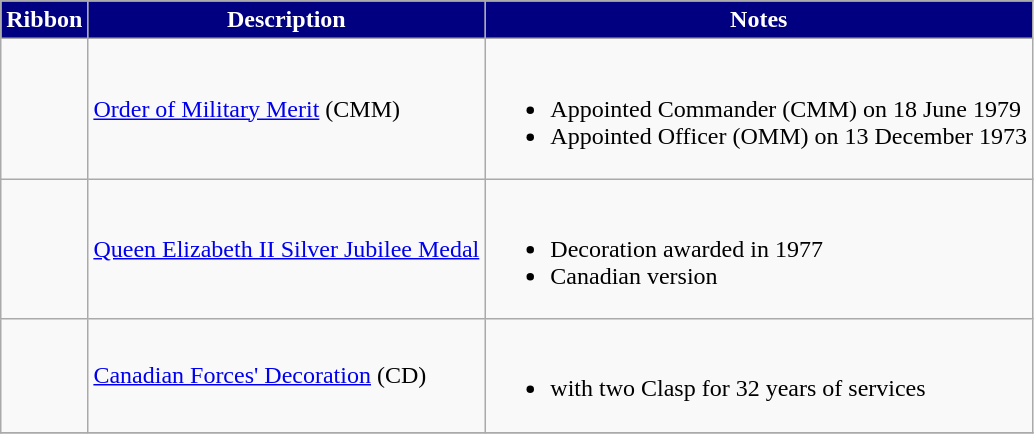<table class="wikitable">
<tr style="background:Navy;color:White" align="center">
<td><strong>Ribbon</strong></td>
<td><strong>Description</strong></td>
<td><strong>Notes</strong></td>
</tr>
<tr>
<td></td>
<td><a href='#'>Order of Military Merit</a> (CMM)</td>
<td><br><ul><li>Appointed Commander (CMM) on 18 June 1979 </li><li>Appointed Officer (OMM) on 13 December 1973 </li></ul></td>
</tr>
<tr>
<td></td>
<td><a href='#'>Queen Elizabeth II Silver Jubilee Medal</a></td>
<td><br><ul><li>Decoration awarded in 1977</li><li>Canadian version</li></ul></td>
</tr>
<tr>
<td></td>
<td><a href='#'>Canadian Forces' Decoration</a> (CD)</td>
<td><br><ul><li>with two Clasp for 32 years of services</li></ul></td>
</tr>
<tr>
</tr>
</table>
